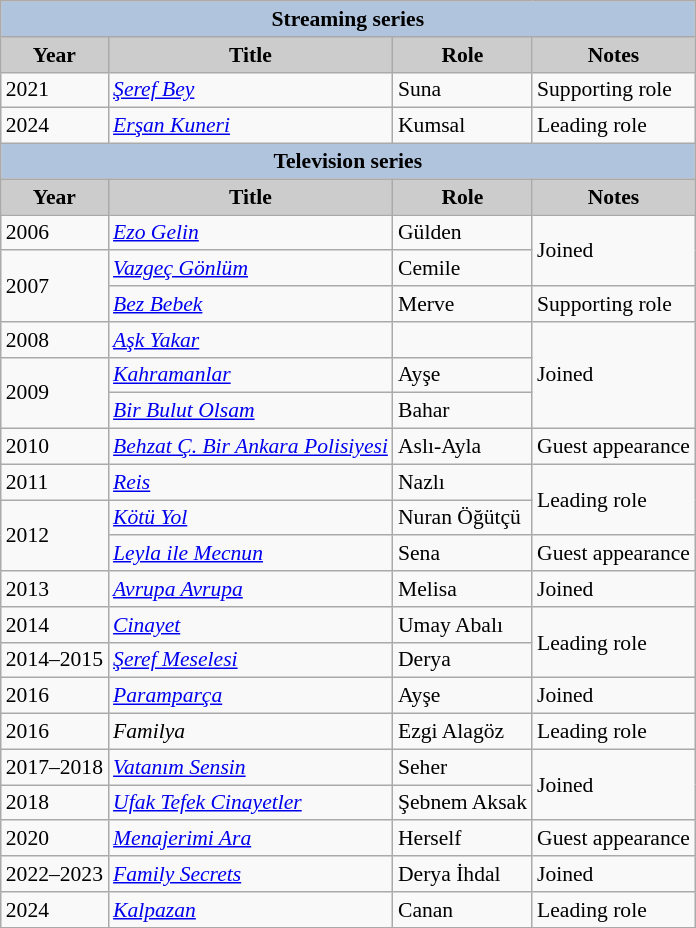<table class="wikitable" style="font-size:90%">
<tr>
<th colspan="4" style="background:LightSteelBlue">Streaming series</th>
</tr>
<tr>
<th style="background:#CCCCCC">Year</th>
<th style="background:#CCCCCC">Title</th>
<th style="background:#CCCCCC">Role</th>
<th style="background:#CCCCCC">Notes</th>
</tr>
<tr>
<td>2021</td>
<td><em><a href='#'>Şeref Bey</a></em></td>
<td>Suna</td>
<td>Supporting role</td>
</tr>
<tr>
<td>2024</td>
<td><em><a href='#'>Erşan Kuneri</a></em></td>
<td>Kumsal</td>
<td>Leading role</td>
</tr>
<tr>
<th colspan="4" style="background:LightSteelBlue">Television series</th>
</tr>
<tr>
<th style="background:#CCCCCC">Year</th>
<th style="background:#CCCCCC">Title</th>
<th style="background:#CCCCCC">Role</th>
<th style="background:#CCCCCC">Notes</th>
</tr>
<tr>
<td>2006</td>
<td><a href='#'><em>Ezo Gelin</em></a></td>
<td>Gülden</td>
<td rowspan="2">Joined</td>
</tr>
<tr>
<td rowspan="2">2007</td>
<td><em><a href='#'>Vazgeç Gönlüm</a></em></td>
<td>Cemile</td>
</tr>
<tr>
<td><em><a href='#'>Bez Bebek</a></em></td>
<td>Merve</td>
<td>Supporting role</td>
</tr>
<tr>
<td>2008</td>
<td><em><a href='#'>Aşk Yakar</a></em></td>
<td></td>
<td rowspan="3">Joined</td>
</tr>
<tr>
<td rowspan="2">2009</td>
<td><em><a href='#'>Kahramanlar</a></em></td>
<td>Ayşe</td>
</tr>
<tr>
<td><em><a href='#'>Bir Bulut Olsam</a></em></td>
<td>Bahar</td>
</tr>
<tr>
<td>2010</td>
<td><em><a href='#'>Behzat Ç. Bir Ankara Polisiyesi</a></em></td>
<td>Aslı-Ayla</td>
<td>Guest appearance</td>
</tr>
<tr>
<td>2011</td>
<td><em><a href='#'>Reis</a></em></td>
<td>Nazlı</td>
<td rowspan="2">Leading role</td>
</tr>
<tr>
<td rowspan="2">2012</td>
<td><em><a href='#'>Kötü Yol</a></em></td>
<td>Nuran Öğütçü</td>
</tr>
<tr>
<td><em><a href='#'>Leyla ile Mecnun</a></em></td>
<td>Sena</td>
<td>Guest appearance</td>
</tr>
<tr>
<td>2013</td>
<td><em><a href='#'>Avrupa Avrupa</a></em></td>
<td>Melisa</td>
<td>Joined</td>
</tr>
<tr>
<td>2014</td>
<td><em><a href='#'>Cinayet</a></em></td>
<td>Umay Abalı</td>
<td rowspan="2">Leading role</td>
</tr>
<tr>
<td>2014–2015</td>
<td><em><a href='#'>Şeref Meselesi</a></em></td>
<td>Derya</td>
</tr>
<tr>
<td>2016</td>
<td><em><a href='#'>Paramparça</a></em></td>
<td>Ayşe</td>
<td>Joined</td>
</tr>
<tr>
<td>2016</td>
<td><em>Familya</em></td>
<td>Ezgi Alagöz</td>
<td>Leading role</td>
</tr>
<tr>
<td>2017–2018</td>
<td><em><a href='#'>Vatanım Sensin</a></em></td>
<td>Seher</td>
<td rowspan="2">Joined</td>
</tr>
<tr>
<td>2018</td>
<td><em><a href='#'>Ufak Tefek Cinayetler</a></em></td>
<td>Şebnem Aksak</td>
</tr>
<tr>
<td>2020</td>
<td><em><a href='#'>Menajerimi Ara</a></em></td>
<td>Herself</td>
<td>Guest appearance</td>
</tr>
<tr>
<td>2022–2023</td>
<td><em><a href='#'>Family Secrets</a></em></td>
<td>Derya İhdal</td>
<td>Joined</td>
</tr>
<tr>
<td>2024</td>
<td><em><a href='#'>Kalpazan</a></em></td>
<td>Canan</td>
<td>Leading role</td>
</tr>
<tr>
</tr>
</table>
